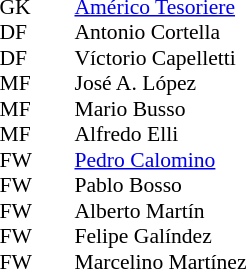<table style="font-size:90%; margin:0.2em auto;" cellspacing="0" cellpadding="0">
<tr>
<th width="25"></th>
<th width="25"></th>
</tr>
<tr>
<td>GK</td>
<td></td>
<td> <a href='#'>Américo Tesoriere</a></td>
</tr>
<tr>
<td>DF</td>
<td></td>
<td> Antonio Cortella</td>
</tr>
<tr>
<td>DF</td>
<td></td>
<td> Víctorio Capelletti</td>
</tr>
<tr>
<td>MF</td>
<td></td>
<td> José A. López</td>
</tr>
<tr>
<td>MF</td>
<td></td>
<td> Mario Busso</td>
</tr>
<tr>
<td>MF</td>
<td></td>
<td> Alfredo Elli</td>
</tr>
<tr>
<td>FW</td>
<td></td>
<td> <a href='#'>Pedro Calomino</a></td>
</tr>
<tr>
<td>FW</td>
<td></td>
<td> Pablo Bosso</td>
</tr>
<tr>
<td>FW</td>
<td></td>
<td> Alberto Martín</td>
</tr>
<tr>
<td>FW</td>
<td></td>
<td> Felipe Galíndez</td>
</tr>
<tr>
<td>FW</td>
<td></td>
<td> Marcelino Martínez</td>
</tr>
</table>
